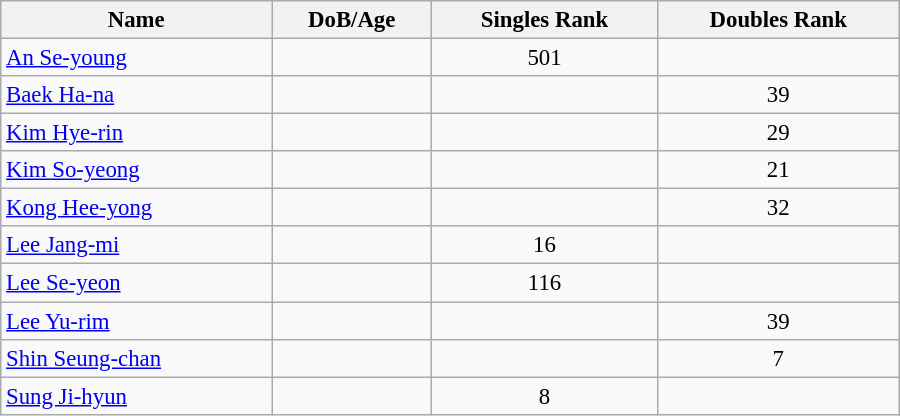<table class="wikitable"  style="width:600px; font-size:95%;">
<tr>
<th align="left">Name</th>
<th align="left">DoB/Age</th>
<th align="left">Singles Rank</th>
<th align="left">Doubles Rank</th>
</tr>
<tr>
<td><a href='#'>An Se-young</a></td>
<td></td>
<td align="center">501</td>
<td align="center"></td>
</tr>
<tr>
<td><a href='#'>Baek Ha-na</a></td>
<td></td>
<td align="center"></td>
<td align="center">39</td>
</tr>
<tr>
<td><a href='#'>Kim Hye-rin</a></td>
<td></td>
<td align="center"></td>
<td align="center">29</td>
</tr>
<tr>
<td><a href='#'>Kim So-yeong</a></td>
<td></td>
<td align="center"></td>
<td align="center">21</td>
</tr>
<tr>
<td><a href='#'>Kong Hee-yong</a></td>
<td></td>
<td align="center"></td>
<td align="center">32</td>
</tr>
<tr>
<td><a href='#'>Lee Jang-mi</a></td>
<td></td>
<td align="center">16</td>
<td align="center"></td>
</tr>
<tr>
<td><a href='#'>Lee Se-yeon</a></td>
<td></td>
<td align="center">116</td>
<td align="center"></td>
</tr>
<tr>
<td><a href='#'>Lee Yu-rim</a></td>
<td></td>
<td align="center"></td>
<td align="center">39</td>
</tr>
<tr>
<td><a href='#'>Shin Seung-chan</a></td>
<td></td>
<td align="center"></td>
<td align="center">7</td>
</tr>
<tr>
<td><a href='#'>Sung Ji-hyun</a></td>
<td></td>
<td align="center">8</td>
<td align="center"></td>
</tr>
</table>
